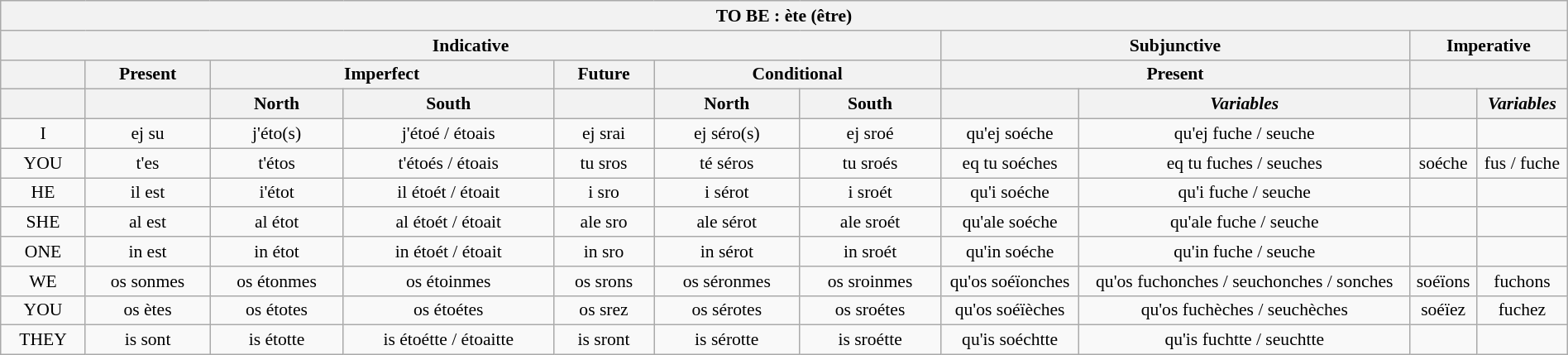<table class="wikitable centre" style="width:100%;text-align:center;font-size:90%;">
<tr>
<th colspan="11" width=100%>TO BE : ète (être)</th>
</tr>
<tr>
<th colspan="7" width=60%>Indicative</th>
<th colspan="2">Subjunctive</th>
<th colspan="2">Imperative</th>
</tr>
<tr>
<th></th>
<th>Present</th>
<th colspan="2">Imperfect</th>
<th>Future</th>
<th colspan="2">Conditional</th>
<th colspan="2">Present</th>
<th colspan="2"></th>
</tr>
<tr>
<th></th>
<th></th>
<th>North</th>
<th>South</th>
<th></th>
<th>North</th>
<th>South</th>
<th></th>
<th><em>Variables</em></th>
<th></th>
<th><em>Variables</em></th>
</tr>
<tr>
<td>I</td>
<td>ej su</td>
<td>j'éto(s)</td>
<td>j'étoé / étoais</td>
<td>ej srai</td>
<td>ej séro(s)</td>
<td>ej sroé</td>
<td>qu'ej soéche</td>
<td>qu'ej fuche / seuche</td>
<td></td>
<td></td>
</tr>
<tr>
<td>YOU</td>
<td>t'es</td>
<td>t'étos</td>
<td>t'étoés / étoais</td>
<td>tu sros</td>
<td>té séros</td>
<td>tu sroés</td>
<td>eq tu soéches</td>
<td>eq tu fuches / seuches</td>
<td>soéche</td>
<td>fus / fuche</td>
</tr>
<tr>
<td>HE</td>
<td>il est</td>
<td>i'étot</td>
<td>il étoét / étoait</td>
<td>i sro</td>
<td>i sérot</td>
<td>i sroét</td>
<td>qu'i soéche</td>
<td>qu'i fuche / seuche</td>
<td></td>
<td></td>
</tr>
<tr>
<td>SHE</td>
<td>al est</td>
<td>al étot</td>
<td>al étoét / étoait</td>
<td>ale sro</td>
<td>ale sérot</td>
<td>ale sroét</td>
<td>qu'ale soéche</td>
<td>qu'ale fuche / seuche</td>
<td></td>
<td></td>
</tr>
<tr>
<td>ONE</td>
<td>in est</td>
<td>in étot</td>
<td>in étoét / étoait</td>
<td>in sro</td>
<td>in sérot</td>
<td>in sroét</td>
<td>qu'in soéche</td>
<td>qu'in fuche / seuche</td>
<td></td>
<td></td>
</tr>
<tr>
<td>WE</td>
<td>os sonmes</td>
<td>os étonmes</td>
<td>os étoinmes</td>
<td>os srons</td>
<td>os séronmes</td>
<td>os sroinmes</td>
<td>qu'os soéïonches</td>
<td>qu'os fuchonches / seuchonches / sonches</td>
<td>soéïons</td>
<td>fuchons</td>
</tr>
<tr>
<td>YOU</td>
<td>os ètes</td>
<td>os étotes</td>
<td>os étoétes</td>
<td>os srez</td>
<td>os sérotes</td>
<td>os sroétes</td>
<td>qu'os soéïèches</td>
<td>qu'os fuchèches / seuchèches</td>
<td>soéïez</td>
<td>fuchez</td>
</tr>
<tr>
<td>THEY</td>
<td>is sont</td>
<td>is étotte</td>
<td>is étoétte / étoaitte</td>
<td>is sront</td>
<td>is sérotte</td>
<td>is sroétte</td>
<td>qu'is soéchtte</td>
<td>qu'is fuchtte / seuchtte</td>
<td></td>
<td></td>
</tr>
</table>
